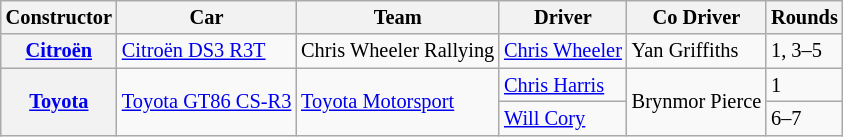<table class=wikitable style="font-size: 85%">
<tr>
<th>Constructor</th>
<th>Car</th>
<th>Team</th>
<th>Driver</th>
<th>Co Driver</th>
<th>Rounds</th>
</tr>
<tr>
<th><a href='#'>Citroën</a></th>
<td><a href='#'>Citroën DS3 R3T</a></td>
<td> Chris Wheeler Rallying</td>
<td> <a href='#'>Chris Wheeler</a></td>
<td> Yan Griffiths</td>
<td>1, 3–5</td>
</tr>
<tr>
<th rowspan=2><a href='#'>Toyota</a></th>
<td rowspan=2><a href='#'>Toyota GT86 CS-R3</a></td>
<td rowspan=2> <a href='#'>Toyota Motorsport</a></td>
<td> <a href='#'>Chris Harris</a></td>
<td rowspan=2> Brynmor Pierce</td>
<td>1</td>
</tr>
<tr>
<td> <a href='#'>Will Cory</a></td>
<td>6–7</td>
</tr>
</table>
